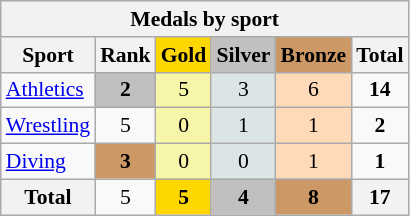<table class="wikitable sortable collapsible"style="font-size:90%; text-align:center;">
<tr style="background:#efefef;">
<th colspan=6>Medals by sport</th>
</tr>
<tr>
<th><strong>Sport</strong></th>
<th><strong>Rank</strong></th>
<th style="background-color:gold;"><strong>Gold </strong></th>
<th style="background-color:silver;"><strong>Silver </strong></th>
<th style="background-color:#c96;"><strong>Bronze </strong></th>
<th><strong>Total</strong></th>
</tr>
<tr>
<td align=left> <a href='#'>Athletics</a></td>
<th style="background-color:silver;"><strong>2</strong></th>
<td style="background:#F7F6A8;">5</td>
<td style="background:#DCE5E5;">3</td>
<td style="background:#FFDAB9;">6</td>
<td><strong>14</strong></td>
</tr>
<tr>
<td align=left> <a href='#'>Wrestling</a></td>
<td>5</td>
<td style="background:#F7F6A8;">0</td>
<td style="background:#DCE5E5;">1</td>
<td style="background:#FFDAB9;">1</td>
<td><strong>2</strong></td>
</tr>
<tr>
<td align=left> <a href='#'>Diving</a></td>
<td style="background-color:#c96;"><strong>3</strong></td>
<td style="background:#F7F6A8;">0</td>
<td style="background:#DCE5E5;">0</td>
<td style="background:#FFDAB9;">1</td>
<td><strong>1</strong></td>
</tr>
<tr>
<th>Total</th>
<td>5</td>
<th style="background:gold;">5</th>
<th style="background:silver;">4</th>
<th style="background:#c96;">8</th>
<th>17</th>
</tr>
</table>
